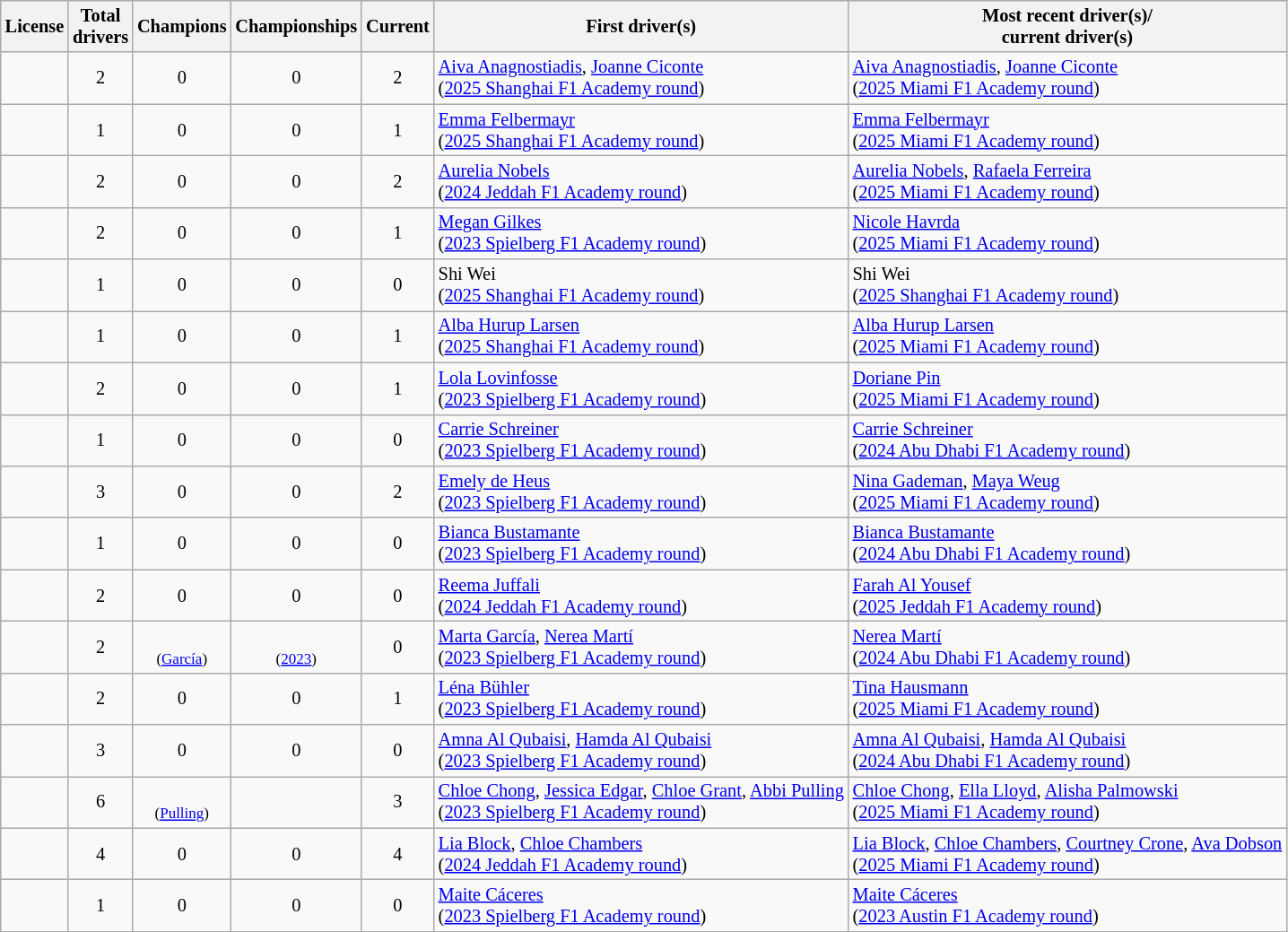<table class="wikitable sortable" style="font-size: 85%; text-align:center">
<tr>
<th>License</th>
<th>Total<br>drivers</th>
<th>Champions</th>
<th>Championships</th>
<th>Current</th>
<th>First driver(s)</th>
<th>Most recent driver(s)/<br>current driver(s)</th>
</tr>
<tr>
<td align="left"></td>
<td>2</td>
<td>0</td>
<td>0</td>
<td>2</td>
<td align="left" data-sort-value="2025-1"><a href='#'>Aiva Anagnostiadis</a>, <a href='#'>Joanne Ciconte</a><br>(<a href='#'>2025 Shanghai F1 Academy round</a>)</td>
<td align="left" data-sort-value="2025-1"><a href='#'>Aiva Anagnostiadis</a>, <a href='#'>Joanne Ciconte</a><br>(<a href='#'>2025 Miami F1 Academy round</a>)</td>
</tr>
<tr>
<td align="left"></td>
<td>1</td>
<td>0</td>
<td>0</td>
<td>1</td>
<td align="left" data-sort-value="2025-1"><a href='#'>Emma Felbermayr</a><br>(<a href='#'>2025 Shanghai F1 Academy round</a>)</td>
<td align="left" data-sort-value="2025-1"><a href='#'>Emma Felbermayr</a><br>(<a href='#'>2025 Miami F1 Academy round</a>)</td>
</tr>
<tr>
<td align="left"></td>
<td>2</td>
<td>0</td>
<td>0</td>
<td>2</td>
<td align="left" data-sort-value="2024-1"><a href='#'>Aurelia Nobels</a><br>(<a href='#'>2024 Jeddah F1 Academy round</a>)</td>
<td align="left" data-sort-value="2025-1"><a href='#'>Aurelia Nobels</a>, <a href='#'>Rafaela Ferreira</a><br>(<a href='#'>2025 Miami F1 Academy round</a>)</td>
</tr>
<tr>
<td align="left"></td>
<td>2</td>
<td>0</td>
<td>0</td>
<td>1</td>
<td align="left" data-sort-value="2023-1"><a href='#'>Megan Gilkes</a><br>(<a href='#'>2023 Spielberg F1 Academy round</a>)</td>
<td align="left" data-sort-value="2025-1"><a href='#'>Nicole Havrda</a><br>(<a href='#'>2025 Miami F1 Academy round</a>)</td>
</tr>
<tr>
<td align="left"></td>
<td>1</td>
<td>0</td>
<td>0</td>
<td>0</td>
<td align="left" data-sort-value="2025-1">Shi Wei<br>(<a href='#'>2025 Shanghai F1 Academy round</a>)</td>
<td align="left" data-sort-value="2025-1">Shi Wei<br>(<a href='#'>2025 Shanghai F1 Academy round</a>)</td>
</tr>
<tr>
<td align="left"></td>
<td>1</td>
<td>0</td>
<td>0</td>
<td>1</td>
<td align="left" data-sort-value="2025-1"><a href='#'>Alba Hurup Larsen</a><br>(<a href='#'>2025 Shanghai F1 Academy round</a>)</td>
<td align="left" data-sort-value="2025-1"><a href='#'>Alba Hurup Larsen</a><br>(<a href='#'>2025 Miami F1 Academy round</a>)</td>
</tr>
<tr>
<td align="left"></td>
<td>2</td>
<td>0</td>
<td>0</td>
<td>1</td>
<td align="left" data-sort-value="2023-1"><a href='#'>Lola Lovinfosse</a><br>(<a href='#'>2023 Spielberg F1 Academy round</a>)</td>
<td align="left" data-sort-value="2025-1"><a href='#'>Doriane Pin</a><br>(<a href='#'>2025 Miami F1 Academy round</a>)</td>
</tr>
<tr>
<td align="left"></td>
<td>1</td>
<td>0</td>
<td>0</td>
<td>0</td>
<td align="left" data-sort-value="2023-1"><a href='#'>Carrie Schreiner</a><br>(<a href='#'>2023 Spielberg F1 Academy round</a>)</td>
<td align="left" data-sort-value="2024-2"><a href='#'>Carrie Schreiner</a><br>(<a href='#'>2024 Abu Dhabi F1 Academy round</a>)</td>
</tr>
<tr>
<td align="left"></td>
<td>3</td>
<td>0</td>
<td>0</td>
<td>2</td>
<td align="left" data-sort-value="2023-1"><a href='#'>Emely de Heus</a><br>(<a href='#'>2023 Spielberg F1 Academy round</a>)</td>
<td align="left" data-sort-value="2025-1"><a href='#'>Nina Gademan</a>, <a href='#'>Maya Weug</a><br>(<a href='#'>2025 Miami F1 Academy round</a>)</td>
</tr>
<tr>
<td align="left"></td>
<td>1</td>
<td>0</td>
<td>0</td>
<td>0</td>
<td align="left" data-sort-value="2023-1"><a href='#'>Bianca Bustamante</a><br>(<a href='#'>2023 Spielberg F1 Academy round</a>)</td>
<td align="left" data-sort-value="2024-2"><a href='#'>Bianca Bustamante</a><br>(<a href='#'>2024 Abu Dhabi F1 Academy round</a>)</td>
</tr>
<tr>
<td align="left"></td>
<td>2</td>
<td>0</td>
<td>0</td>
<td>0</td>
<td align="left" data-sort-value="2024-1"><a href='#'>Reema Juffali</a><br>(<a href='#'>2024 Jeddah F1 Academy round</a>)</td>
<td align="left" data-sort-value="2025-1"><a href='#'>Farah Al Yousef</a><br>(<a href='#'>2025 Jeddah F1 Academy round</a>)</td>
</tr>
<tr>
<td align="left"></td>
<td>2</td>
<td><br><small>(<a href='#'>García</a>)</small></td>
<td><br><small>(<a href='#'>2023</a>)</small></td>
<td>0</td>
<td align="left" data-sort-value="2023-1"><a href='#'>Marta García</a>, <a href='#'>Nerea Martí</a><br>(<a href='#'>2023 Spielberg F1 Academy round</a>)</td>
<td align="left" data-sort-value="2024-2"><a href='#'>Nerea Martí</a><br>(<a href='#'>2024 Abu Dhabi F1 Academy round</a>)</td>
</tr>
<tr>
<td align="left"></td>
<td>2</td>
<td>0</td>
<td>0</td>
<td>1</td>
<td align="left" data-sort-value="2023-1"><a href='#'>Léna Bühler</a><br>(<a href='#'>2023 Spielberg F1 Academy round</a>)</td>
<td align="left" data-sort-value="2025-1"><a href='#'>Tina Hausmann</a><br>(<a href='#'>2025 Miami F1 Academy round</a>)</td>
</tr>
<tr>
<td align="left"></td>
<td>3</td>
<td>0</td>
<td>0</td>
<td>0</td>
<td align="left" data-sort-value="2023-1"><a href='#'>Amna Al Qubaisi</a>, <a href='#'>Hamda Al Qubaisi</a><br>(<a href='#'>2023 Spielberg F1 Academy round</a>)</td>
<td align="left" data-sort-value="2024-2"><a href='#'>Amna Al Qubaisi</a>, <a href='#'>Hamda Al Qubaisi</a><br>(<a href='#'>2024 Abu Dhabi F1 Academy round</a>)</td>
</tr>
<tr>
<td align="left"></td>
<td>6</td>
<td><br><small>(<a href='#'>Pulling</a>)</small></td>
<td><br></td>
<td>3</td>
<td align="left" data-sort-value="2023-1"><a href='#'>Chloe Chong</a>, <a href='#'>Jessica Edgar</a>, <a href='#'>Chloe Grant</a>, <a href='#'>Abbi Pulling</a><br>(<a href='#'>2023 Spielberg F1 Academy round</a>)</td>
<td align="left" data-sort-value="2025-1"><a href='#'>Chloe Chong</a>, <a href='#'>Ella Lloyd</a>, <a href='#'>Alisha Palmowski</a><br>(<a href='#'>2025 Miami F1 Academy round</a>)</td>
</tr>
<tr>
<td align="left"></td>
<td>4</td>
<td>0</td>
<td>0</td>
<td>4</td>
<td align="left" data-sort-value="2024-1"><a href='#'>Lia Block</a>, <a href='#'>Chloe Chambers</a><br>(<a href='#'>2024 Jeddah F1 Academy round</a>)</td>
<td align="left" data-sort-value="2025-1"><a href='#'>Lia Block</a>, <a href='#'>Chloe Chambers</a>, <a href='#'>Courtney Crone</a>, <a href='#'>Ava Dobson</a><br>(<a href='#'>2025 Miami F1 Academy round</a>)</td>
</tr>
<tr>
<td align="left"></td>
<td>1</td>
<td>0</td>
<td>0</td>
<td>0</td>
<td align="left" data-sort-value="2023-1"><a href='#'>Maite Cáceres</a><br>(<a href='#'>2023 Spielberg F1 Academy round</a>)</td>
<td align="left" data-sort-value="2023-2"><a href='#'>Maite Cáceres</a><br>(<a href='#'>2023 Austin F1 Academy round</a>)</td>
</tr>
<tr>
</tr>
</table>
